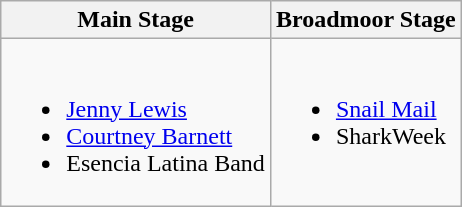<table class="wikitable">
<tr>
<th>Main Stage</th>
<th>Broadmoor Stage</th>
</tr>
<tr valign="top">
<td><br><ul><li><a href='#'>Jenny Lewis</a></li><li><a href='#'>Courtney Barnett</a></li><li>Esencia Latina Band</li></ul></td>
<td><br><ul><li><a href='#'>Snail Mail</a></li><li>SharkWeek</li></ul></td>
</tr>
</table>
